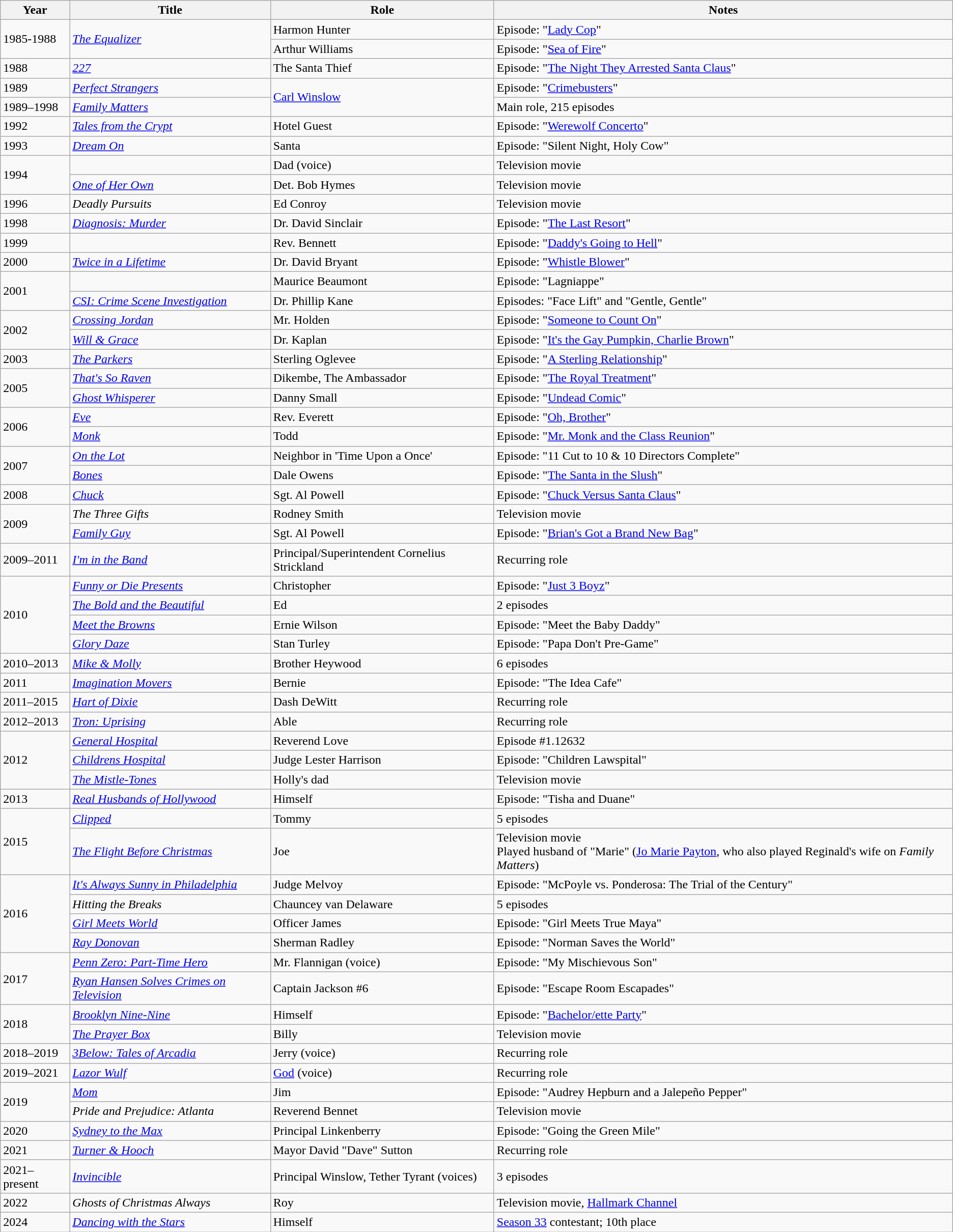<table class="wikitable sortable">
<tr>
<th>Year</th>
<th>Title</th>
<th>Role</th>
<th class="unsortable">Notes</th>
</tr>
<tr>
<td rowspan="2">1985-1988</td>
<td rowspan="2"><em><a href='#'>The Equalizer</a></em></td>
<td>Harmon Hunter</td>
<td>Episode: "<a href='#'>Lady Cop</a>"</td>
</tr>
<tr>
<td>Arthur Williams</td>
<td>Episode: "<a href='#'>Sea of Fire</a>"</td>
</tr>
<tr>
<td>1988</td>
<td><em><a href='#'>227</a></em></td>
<td>The Santa Thief</td>
<td>Episode: "<a href='#'>The Night They Arrested Santa Claus</a>"</td>
</tr>
<tr>
<td>1989</td>
<td><em><a href='#'>Perfect Strangers</a></em></td>
<td rowspan="2"><a href='#'>Carl Winslow</a></td>
<td>Episode: "<a href='#'>Crimebusters</a>"</td>
</tr>
<tr>
<td>1989–1998</td>
<td><em><a href='#'>Family Matters</a></em></td>
<td>Main role, 215 episodes</td>
</tr>
<tr>
<td>1992</td>
<td><em><a href='#'>Tales from the Crypt</a></em></td>
<td>Hotel Guest</td>
<td>Episode: "<a href='#'>Werewolf Concerto</a>"</td>
</tr>
<tr>
<td>1993</td>
<td><em><a href='#'>Dream On</a></em></td>
<td>Santa</td>
<td>Episode: "Silent Night, Holy Cow"</td>
</tr>
<tr>
<td rowspan=2>1994</td>
<td><em></em></td>
<td>Dad (voice)</td>
<td>Television movie</td>
</tr>
<tr>
<td><em><a href='#'>One of Her Own</a></em></td>
<td>Det. Bob Hymes</td>
<td>Television movie</td>
</tr>
<tr>
<td>1996</td>
<td><em>Deadly Pursuits</em></td>
<td>Ed Conroy</td>
<td>Television movie</td>
</tr>
<tr>
<td>1998</td>
<td><em><a href='#'>Diagnosis: Murder</a></em></td>
<td>Dr. David Sinclair</td>
<td>Episode: "<a href='#'>The Last Resort</a>"</td>
</tr>
<tr>
<td>1999</td>
<td><em></em></td>
<td>Rev. Bennett</td>
<td>Episode: "<a href='#'>Daddy's Going to Hell</a>"</td>
</tr>
<tr>
<td>2000</td>
<td><em><a href='#'>Twice in a Lifetime</a></em></td>
<td>Dr. David Bryant</td>
<td>Episode: "<a href='#'>Whistle Blower</a>"</td>
</tr>
<tr>
<td rowspan=2>2001</td>
<td><em></em></td>
<td>Maurice Beaumont</td>
<td>Episode: "Lagniappe"</td>
</tr>
<tr>
<td><em><a href='#'>CSI: Crime Scene Investigation</a></em></td>
<td>Dr. Phillip Kane</td>
<td>Episodes: "Face Lift" and "Gentle, Gentle"</td>
</tr>
<tr>
<td rowspan=2>2002</td>
<td><em><a href='#'>Crossing Jordan</a></em></td>
<td>Mr. Holden</td>
<td>Episode: "<a href='#'>Someone to Count On</a>"</td>
</tr>
<tr>
<td><em><a href='#'>Will & Grace</a></em></td>
<td>Dr. Kaplan</td>
<td>Episode: "<a href='#'>It's the Gay Pumpkin, Charlie Brown</a>"</td>
</tr>
<tr>
<td>2003</td>
<td><em><a href='#'>The Parkers</a></em></td>
<td>Sterling Oglevee</td>
<td>Episode: "<a href='#'>A Sterling Relationship</a>"</td>
</tr>
<tr>
<td rowspan=2>2005</td>
<td><em><a href='#'>That's So Raven</a></em></td>
<td>Dikembe, The Ambassador</td>
<td>Episode: "<a href='#'>The Royal Treatment</a>"</td>
</tr>
<tr>
<td><em><a href='#'>Ghost Whisperer</a></em></td>
<td>Danny Small</td>
<td>Episode: "<a href='#'>Undead Comic</a>"</td>
</tr>
<tr>
<td rowspan=2>2006</td>
<td><em><a href='#'>Eve</a></em></td>
<td>Rev. Everett</td>
<td>Episode: "<a href='#'>Oh, Brother</a>"</td>
</tr>
<tr>
<td><em><a href='#'>Monk</a></em></td>
<td>Todd</td>
<td>Episode: "<a href='#'>Mr. Monk and the Class Reunion</a>"</td>
</tr>
<tr>
<td rowspan=2>2007</td>
<td><em><a href='#'>On the Lot</a></em></td>
<td>Neighbor in 'Time Upon a Once'</td>
<td>Episode: "11 Cut to 10 & 10 Directors Complete"</td>
</tr>
<tr>
<td><em><a href='#'>Bones</a></em></td>
<td>Dale Owens</td>
<td>Episode: "<a href='#'>The Santa in the Slush</a>"</td>
</tr>
<tr>
<td>2008</td>
<td><em><a href='#'>Chuck</a></em></td>
<td>Sgt. Al Powell</td>
<td>Episode: "<a href='#'>Chuck Versus Santa Claus</a>"</td>
</tr>
<tr>
<td rowspan=2>2009</td>
<td><em>The Three Gifts</em></td>
<td>Rodney Smith</td>
<td>Television movie</td>
</tr>
<tr>
<td><em><a href='#'>Family Guy</a></em></td>
<td>Sgt. Al Powell</td>
<td>Episode: "<a href='#'>Brian's Got a Brand New Bag</a>"</td>
</tr>
<tr>
<td>2009–2011</td>
<td><em><a href='#'>I'm in the Band</a></em></td>
<td>Principal/Superintendent Cornelius Strickland</td>
<td>Recurring role</td>
</tr>
<tr>
<td rowspan=4>2010</td>
<td><em><a href='#'>Funny or Die Presents</a></em></td>
<td>Christopher</td>
<td>Episode: "<a href='#'>Just 3 Boyz</a>"</td>
</tr>
<tr>
<td><em><a href='#'>The Bold and the Beautiful</a></em></td>
<td>Ed</td>
<td>2 episodes</td>
</tr>
<tr>
<td><em><a href='#'>Meet the Browns</a></em></td>
<td>Ernie Wilson</td>
<td>Episode: "Meet the Baby Daddy"</td>
</tr>
<tr>
<td><em><a href='#'>Glory Daze</a></em></td>
<td>Stan Turley</td>
<td>Episode: "Papa Don't Pre-Game"</td>
</tr>
<tr>
<td>2010–2013</td>
<td><em><a href='#'>Mike & Molly</a></em></td>
<td>Brother Heywood</td>
<td>6 episodes</td>
</tr>
<tr>
<td>2011</td>
<td><em><a href='#'>Imagination Movers</a></em></td>
<td>Bernie</td>
<td>Episode: "The Idea Cafe"</td>
</tr>
<tr>
<td>2011–2015</td>
<td><em><a href='#'>Hart of Dixie</a></em></td>
<td>Dash DeWitt</td>
<td>Recurring role</td>
</tr>
<tr>
<td>2012–2013</td>
<td><em><a href='#'>Tron: Uprising</a></em></td>
<td>Able</td>
<td>Recurring role</td>
</tr>
<tr>
<td rowspan=3>2012</td>
<td><em><a href='#'>General Hospital</a></em></td>
<td>Reverend Love</td>
<td>Episode #1.12632</td>
</tr>
<tr>
<td><em><a href='#'>Childrens Hospital</a></em></td>
<td>Judge Lester Harrison</td>
<td>Episode: "Children Lawspital"</td>
</tr>
<tr>
<td><em><a href='#'>The Mistle-Tones</a></em></td>
<td>Holly's dad</td>
<td>Television movie</td>
</tr>
<tr>
<td>2013</td>
<td><em><a href='#'>Real Husbands of Hollywood</a></em></td>
<td>Himself</td>
<td>Episode: "Tisha and Duane"</td>
</tr>
<tr>
<td rowspan=2>2015</td>
<td><em><a href='#'>Clipped</a></em></td>
<td>Tommy</td>
<td>5 episodes</td>
</tr>
<tr>
<td><em><a href='#'>The Flight Before Christmas</a></em></td>
<td>Joe</td>
<td>Television movie<br>Played husband of "Marie" (<a href='#'>Jo Marie Payton</a>, who also played Reginald's wife on <em>Family Matters</em>)</td>
</tr>
<tr>
<td rowspan=4>2016</td>
<td><em><a href='#'>It's Always Sunny in Philadelphia</a></em></td>
<td>Judge Melvoy</td>
<td>Episode: "McPoyle vs. Ponderosa: The Trial of the Century"</td>
</tr>
<tr>
<td><em>Hitting the Breaks</em></td>
<td>Chauncey van Delaware</td>
<td>5 episodes</td>
</tr>
<tr>
<td><em><a href='#'>Girl Meets World</a></em></td>
<td>Officer James</td>
<td>Episode: "Girl Meets True Maya"</td>
</tr>
<tr>
<td><em><a href='#'>Ray Donovan</a></em></td>
<td>Sherman Radley</td>
<td>Episode: "Norman Saves the World"</td>
</tr>
<tr>
<td rowspan=2>2017</td>
<td><em><a href='#'>Penn Zero: Part-Time Hero</a></em></td>
<td>Mr. Flannigan (voice)</td>
<td>Episode: "My Mischievous Son"</td>
</tr>
<tr>
<td><em><a href='#'>Ryan Hansen Solves Crimes on Television</a></em></td>
<td>Captain Jackson #6</td>
<td>Episode: "Escape Room Escapades"</td>
</tr>
<tr>
<td rowspan=2>2018</td>
<td><em><a href='#'>Brooklyn Nine-Nine</a></em></td>
<td>Himself</td>
<td>Episode: "<a href='#'>Bachelor/ette Party</a>"</td>
</tr>
<tr>
<td><em><a href='#'>The Prayer Box</a></em></td>
<td>Billy</td>
<td>Television movie</td>
</tr>
<tr>
<td>2018–2019</td>
<td><em><a href='#'>3Below: Tales of Arcadia</a></em></td>
<td>Jerry (voice)</td>
<td>Recurring role</td>
</tr>
<tr>
<td>2019–2021</td>
<td><em><a href='#'>Lazor Wulf</a></em></td>
<td><a href='#'>God</a> (voice)</td>
<td>Recurring role</td>
</tr>
<tr>
<td rowspan=2>2019</td>
<td><em><a href='#'>Mom</a></em></td>
<td>Jim</td>
<td>Episode: "Audrey Hepburn and a Jalepeño Pepper"</td>
</tr>
<tr>
<td><em>Pride and Prejudice: Atlanta</em></td>
<td>Reverend Bennet</td>
<td>Television movie</td>
</tr>
<tr>
<td>2020</td>
<td><em><a href='#'>Sydney to the Max</a></em></td>
<td>Principal Linkenberry</td>
<td>Episode: "Going the Green Mile"</td>
</tr>
<tr>
<td>2021</td>
<td><em><a href='#'>Turner & Hooch</a></em></td>
<td>Mayor David "Dave" Sutton</td>
<td>Recurring role</td>
</tr>
<tr>
<td>2021–present</td>
<td><em><a href='#'>Invincible</a></em></td>
<td>Principal Winslow, Tether Tyrant (voices)</td>
<td>3 episodes</td>
</tr>
<tr>
<td>2022</td>
<td><em>Ghosts of Christmas Always</em></td>
<td>Roy</td>
<td>Television movie, <a href='#'>Hallmark Channel</a></td>
</tr>
<tr>
<td>2024</td>
<td><em><a href='#'>Dancing with the Stars</a></em></td>
<td>Himself</td>
<td><a href='#'>Season 33</a> contestant; 10th place</td>
</tr>
</table>
